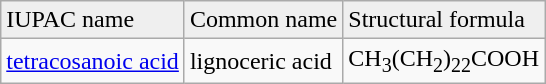<table class="wikitable">
<tr bgcolor="#efefef">
<td>IUPAC name</td>
<td>Common name</td>
<td>Structural formula</td>
</tr>
<tr>
<td><a href='#'>tetracosanoic acid</a></td>
<td>lignoceric acid</td>
<td>CH<sub>3</sub>(CH<sub>2</sub>)<sub>22</sub>COOH</td>
</tr>
</table>
